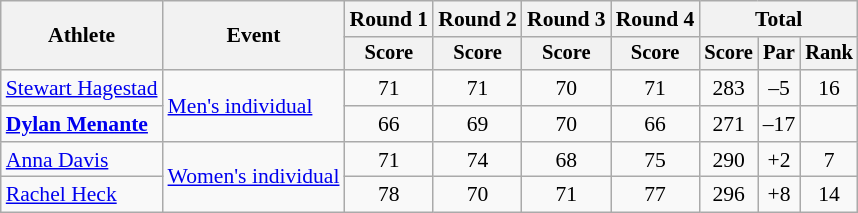<table class=wikitable style=font-size:90%;text-align:center>
<tr>
<th rowspan=2>Athlete</th>
<th rowspan=2>Event</th>
<th>Round 1</th>
<th>Round 2</th>
<th>Round 3</th>
<th>Round 4</th>
<th colspan=3>Total</th>
</tr>
<tr style=font-size:95%>
<th>Score</th>
<th>Score</th>
<th>Score</th>
<th>Score</th>
<th>Score</th>
<th>Par</th>
<th>Rank</th>
</tr>
<tr>
<td align=left><a href='#'>Stewart Hagestad</a></td>
<td align=left rowspan=2><a href='#'>Men's individual</a></td>
<td>71</td>
<td>71</td>
<td>70</td>
<td>71</td>
<td>283</td>
<td>–5</td>
<td>16</td>
</tr>
<tr>
<td align=left><strong><a href='#'>Dylan Menante</a></strong></td>
<td>66</td>
<td>69</td>
<td>70</td>
<td>66</td>
<td>271</td>
<td>–17</td>
<td></td>
</tr>
<tr>
<td align=left><a href='#'>Anna Davis</a></td>
<td align=left rowspan=2><a href='#'>Women's individual</a></td>
<td>71</td>
<td>74</td>
<td>68</td>
<td>75</td>
<td>290</td>
<td>+2</td>
<td>7</td>
</tr>
<tr>
<td align=left><a href='#'>Rachel Heck</a></td>
<td>78</td>
<td>70</td>
<td>71</td>
<td>77</td>
<td>296</td>
<td>+8</td>
<td>14</td>
</tr>
</table>
